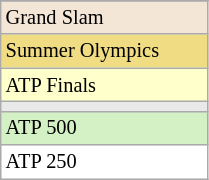<table class="wikitable" style="font-size:85%; width:11%;">
<tr>
</tr>
<tr style="background:#f3e6d7;">
<td>Grand Slam</td>
</tr>
<tr style="background:#f0dc82;">
<td>Summer Olympics</td>
</tr>
<tr style="background:#ffffcc;">
<td>ATP Finals</td>
</tr>
<tr style="background:#e9e9e9;">
<td></td>
</tr>
<tr style="background:#d4f1c5;">
<td>ATP 500</td>
</tr>
<tr style="background:#ffffff;">
<td>ATP 250</td>
</tr>
</table>
